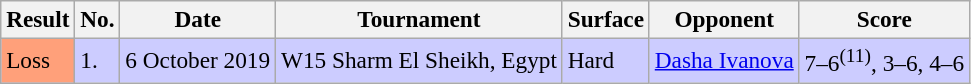<table class="sortable wikitable" style=font-size:97%>
<tr>
<th>Result</th>
<th>No.</th>
<th>Date</th>
<th>Tournament</th>
<th>Surface</th>
<th>Opponent</th>
<th class="unsortable">Score</th>
</tr>
<tr style="background:#ccccff;">
<td style="background:#ffa07a;">Loss</td>
<td>1.</td>
<td>6 October 2019</td>
<td>W15 Sharm El Sheikh, Egypt</td>
<td>Hard</td>
<td> <a href='#'>Dasha Ivanova</a></td>
<td>7–6<sup>(11)</sup>, 3–6, 4–6</td>
</tr>
</table>
